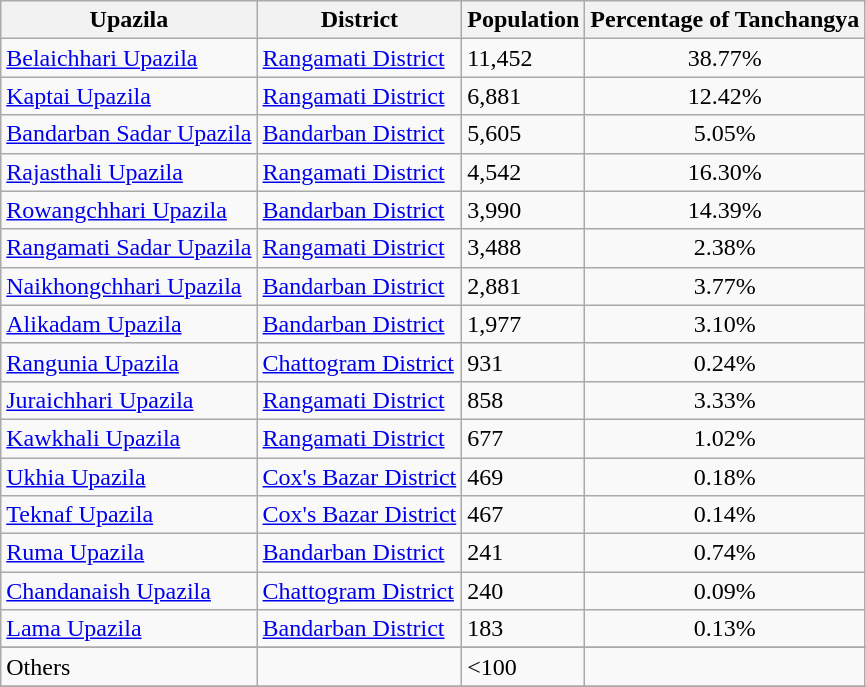<table class="wikitable sortable">
<tr>
<th>Upazila</th>
<th>District</th>
<th>Population</th>
<th>Percentage of Tanchangya</th>
</tr>
<tr>
<td><a href='#'>Belaichhari Upazila</a></td>
<td><a href='#'>Rangamati District</a></td>
<td>11,452</td>
<td align=center>38.77%</td>
</tr>
<tr>
<td><a href='#'>Kaptai Upazila</a></td>
<td><a href='#'>Rangamati District</a></td>
<td>6,881</td>
<td align=center>12.42%</td>
</tr>
<tr>
<td><a href='#'>Bandarban Sadar Upazila</a></td>
<td><a href='#'>Bandarban District</a></td>
<td>5,605</td>
<td align=center>5.05%</td>
</tr>
<tr>
<td><a href='#'>Rajasthali Upazila</a></td>
<td><a href='#'>Rangamati District</a></td>
<td>4,542</td>
<td align=center>16.30%</td>
</tr>
<tr>
<td><a href='#'>Rowangchhari Upazila</a></td>
<td><a href='#'>Bandarban District</a></td>
<td>3,990</td>
<td align=center>14.39%</td>
</tr>
<tr>
<td><a href='#'>Rangamati Sadar Upazila</a></td>
<td><a href='#'>Rangamati District</a></td>
<td>3,488</td>
<td align=center>2.38%</td>
</tr>
<tr>
<td><a href='#'>Naikhongchhari Upazila</a></td>
<td><a href='#'>Bandarban District</a></td>
<td>2,881</td>
<td align=center>3.77%</td>
</tr>
<tr>
<td><a href='#'>Alikadam Upazila</a></td>
<td><a href='#'>Bandarban District</a></td>
<td>1,977</td>
<td align=center>3.10%</td>
</tr>
<tr>
<td><a href='#'>Rangunia  Upazila</a></td>
<td><a href='#'>Chattogram District</a></td>
<td>931</td>
<td align=center>0.24%</td>
</tr>
<tr>
<td><a href='#'>Juraichhari Upazila</a></td>
<td><a href='#'>Rangamati District</a></td>
<td>858</td>
<td align=center>3.33%</td>
</tr>
<tr>
<td><a href='#'>Kawkhali Upazila</a></td>
<td><a href='#'>Rangamati District</a></td>
<td>677</td>
<td align=center>1.02%</td>
</tr>
<tr>
<td><a href='#'>Ukhia  Upazila</a></td>
<td><a href='#'>Cox's Bazar District</a></td>
<td>469</td>
<td align=center>0.18%</td>
</tr>
<tr>
<td><a href='#'>Teknaf  Upazila</a></td>
<td><a href='#'>Cox's Bazar District</a></td>
<td>467</td>
<td align=center>0.14%</td>
</tr>
<tr>
<td><a href='#'>Ruma Upazila</a></td>
<td><a href='#'>Bandarban District</a></td>
<td>241</td>
<td align=center>0.74%</td>
</tr>
<tr>
<td><a href='#'>Chandanaish Upazila</a></td>
<td><a href='#'>Chattogram District</a></td>
<td>240</td>
<td align=center>0.09%</td>
</tr>
<tr>
<td><a href='#'>Lama Upazila</a></td>
<td><a href='#'>Bandarban District</a></td>
<td>183</td>
<td align=center>0.13%</td>
</tr>
<tr>
</tr>
<tr>
<td>Others</td>
<td></td>
<td><100</td>
<td></td>
</tr>
<tr>
</tr>
</table>
